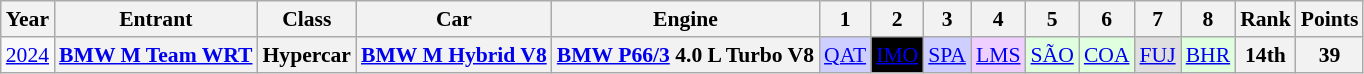<table class="wikitable" style="text-align:center; font-size:90%">
<tr>
<th>Year</th>
<th>Entrant</th>
<th>Class</th>
<th>Car</th>
<th>Engine</th>
<th>1</th>
<th>2</th>
<th>3</th>
<th>4</th>
<th>5</th>
<th>6</th>
<th>7</th>
<th>8</th>
<th>Rank</th>
<th>Points</th>
</tr>
<tr>
<td><a href='#'>2024</a></td>
<th><a href='#'>BMW M Team WRT</a></th>
<th>Hypercar</th>
<th><a href='#'>BMW M Hybrid V8</a></th>
<th><a href='#'>BMW P66/3</a> 4.0 L Turbo V8</th>
<td style="background:#CFCFFF;"><a href='#'>QAT</a><br></td>
<td style="background:#000000; color:white"><a href='#'><span>IMO</span></a><br></td>
<td style="background:#CFCFFF;"><a href='#'>SPA</a><br></td>
<td style="background:#EFCFFF;"><a href='#'>LMS</a><br></td>
<td style="background:#DFFFDF;"><a href='#'>SÃO</a><br></td>
<td style="background:#DFFFDF;"><a href='#'>COA</a><br></td>
<td style="background:#DFDFDF;"><a href='#'>FUJ</a><br></td>
<td style="background:#DFFFDF;"><a href='#'>BHR</a><br></td>
<th>14th</th>
<th>39</th>
</tr>
</table>
